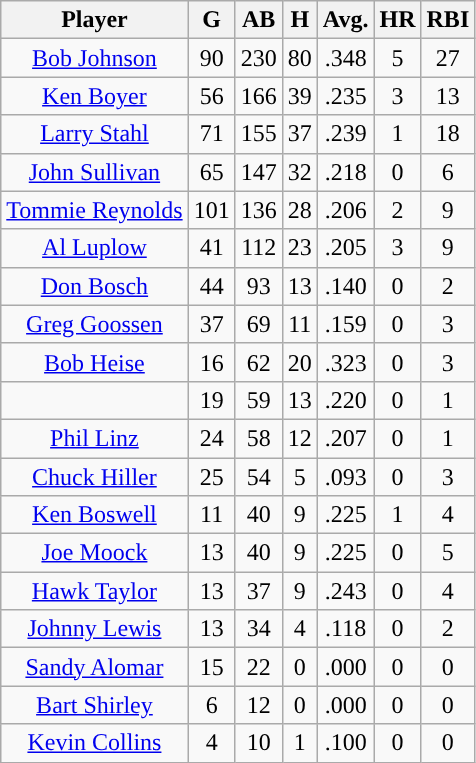<table class="wikitable sortable">
<tr>
<th>Player</th>
<th>G</th>
<th>AB</th>
<th>H</th>
<th>Avg.</th>
<th>HR</th>
<th>RBI</th>
</tr>
<tr align="center">
<td><a href='#'>Bob Johnson</a></td>
<td>90</td>
<td>230</td>
<td>80</td>
<td>.348</td>
<td>5</td>
<td>27</td>
</tr>
<tr align=center>
<td><a href='#'>Ken Boyer</a></td>
<td>56</td>
<td>166</td>
<td>39</td>
<td>.235</td>
<td>3</td>
<td>13</td>
</tr>
<tr align=center>
<td><a href='#'>Larry Stahl</a></td>
<td>71</td>
<td>155</td>
<td>37</td>
<td>.239</td>
<td>1</td>
<td>18</td>
</tr>
<tr align=center>
<td><a href='#'>John Sullivan</a></td>
<td>65</td>
<td>147</td>
<td>32</td>
<td>.218</td>
<td>0</td>
<td>6</td>
</tr>
<tr align=center>
<td><a href='#'>Tommie Reynolds</a></td>
<td>101</td>
<td>136</td>
<td>28</td>
<td>.206</td>
<td>2</td>
<td>9</td>
</tr>
<tr align=center>
<td><a href='#'>Al Luplow</a></td>
<td>41</td>
<td>112</td>
<td>23</td>
<td>.205</td>
<td>3</td>
<td>9</td>
</tr>
<tr align=center>
<td><a href='#'>Don Bosch</a></td>
<td>44</td>
<td>93</td>
<td>13</td>
<td>.140</td>
<td>0</td>
<td>2</td>
</tr>
<tr align=center>
<td><a href='#'>Greg Goossen</a></td>
<td>37</td>
<td>69</td>
<td>11</td>
<td>.159</td>
<td>0</td>
<td>3</td>
</tr>
<tr align=center>
<td><a href='#'>Bob Heise</a></td>
<td>16</td>
<td>62</td>
<td>20</td>
<td>.323</td>
<td>0</td>
<td>3</td>
</tr>
<tr align=center>
<td></td>
<td>19</td>
<td>59</td>
<td>13</td>
<td>.220</td>
<td>0</td>
<td>1</td>
</tr>
<tr align="center">
<td><a href='#'>Phil Linz</a></td>
<td>24</td>
<td>58</td>
<td>12</td>
<td>.207</td>
<td>0</td>
<td>1</td>
</tr>
<tr align=center>
<td><a href='#'>Chuck Hiller</a></td>
<td>25</td>
<td>54</td>
<td>5</td>
<td>.093</td>
<td>0</td>
<td>3</td>
</tr>
<tr align=center>
<td><a href='#'>Ken Boswell</a></td>
<td>11</td>
<td>40</td>
<td>9</td>
<td>.225</td>
<td>1</td>
<td>4</td>
</tr>
<tr align=center>
<td><a href='#'>Joe Moock</a></td>
<td>13</td>
<td>40</td>
<td>9</td>
<td>.225</td>
<td>0</td>
<td>5</td>
</tr>
<tr align=center>
<td><a href='#'>Hawk Taylor</a></td>
<td>13</td>
<td>37</td>
<td>9</td>
<td>.243</td>
<td>0</td>
<td>4</td>
</tr>
<tr align=center>
<td><a href='#'>Johnny Lewis</a></td>
<td>13</td>
<td>34</td>
<td>4</td>
<td>.118</td>
<td>0</td>
<td>2</td>
</tr>
<tr align=center>
<td><a href='#'>Sandy Alomar</a></td>
<td>15</td>
<td>22</td>
<td>0</td>
<td>.000</td>
<td>0</td>
<td>0</td>
</tr>
<tr align=center>
<td><a href='#'>Bart Shirley</a></td>
<td>6</td>
<td>12</td>
<td>0</td>
<td>.000</td>
<td>0</td>
<td>0</td>
</tr>
<tr align=center>
<td><a href='#'>Kevin Collins</a></td>
<td>4</td>
<td>10</td>
<td>1</td>
<td>.100</td>
<td>0</td>
<td>0</td>
</tr>
</table>
